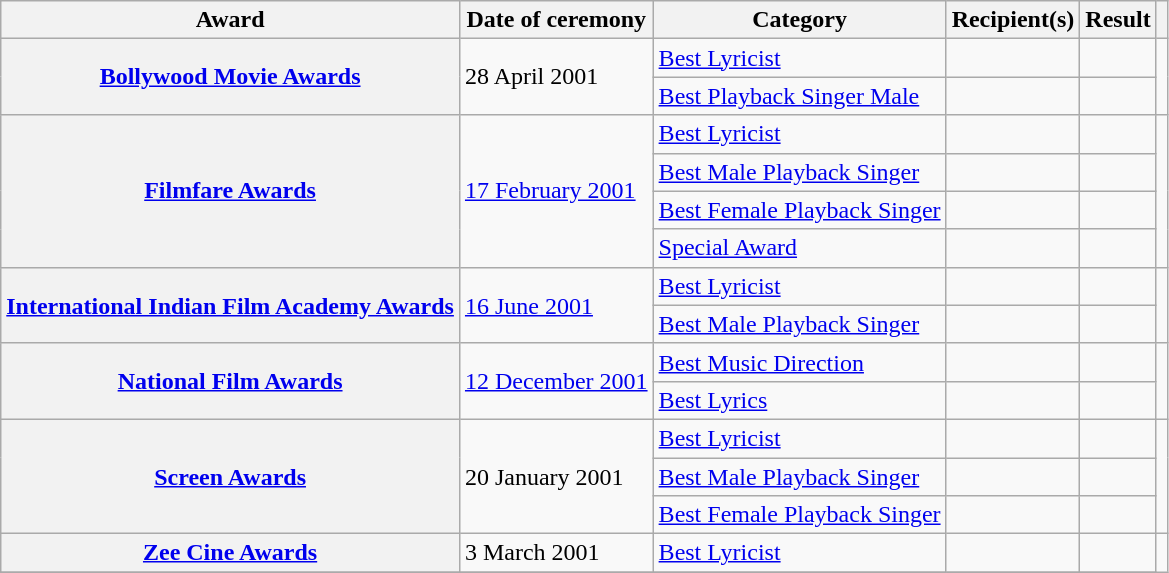<table class="wikitable plainrowheaders sortable">
<tr>
<th scope="col">Award</th>
<th scope="col">Date of ceremony</th>
<th scope="col">Category</th>
<th scope="col">Recipient(s)</th>
<th scope="col">Result</th>
<th scope="col" class="unsortable"></th>
</tr>
<tr>
<th scope="row" rowspan="2"><a href='#'>Bollywood Movie Awards</a></th>
<td rowspan="2">28 April 2001</td>
<td><a href='#'>Best Lyricist</a></td>
<td></td>
<td></td>
<td style="text-align:center;" rowspan="2"></td>
</tr>
<tr>
<td><a href='#'>Best Playback Singer Male</a></td>
<td></td>
<td></td>
</tr>
<tr>
<th scope="row" rowspan="4"><a href='#'>Filmfare Awards</a></th>
<td rowspan="4"><a href='#'>17 February 2001</a></td>
<td><a href='#'>Best Lyricist</a></td>
<td></td>
<td></td>
<td style="text-align:center;" rowspan="4"><br></td>
</tr>
<tr>
<td><a href='#'>Best Male Playback Singer</a></td>
<td></td>
<td></td>
</tr>
<tr>
<td><a href='#'>Best Female Playback Singer</a></td>
<td></td>
<td></td>
</tr>
<tr>
<td><a href='#'>Special Award</a></td>
<td></td>
<td></td>
</tr>
<tr>
<th scope="row" rowspan="2"><a href='#'>International Indian Film Academy Awards</a></th>
<td rowspan="2"><a href='#'>16 June 2001</a></td>
<td><a href='#'>Best Lyricist</a></td>
<td></td>
<td></td>
<td style="text-align:center;" rowspan="2"><br><br></td>
</tr>
<tr>
<td><a href='#'>Best Male Playback Singer</a></td>
<td></td>
<td></td>
</tr>
<tr>
<th scope="row" rowspan="2"><a href='#'>National Film Awards</a></th>
<td rowspan="2"><a href='#'>	12 December 2001</a></td>
<td><a href='#'>Best Music Direction</a></td>
<td></td>
<td></td>
<td style="text-align:center;" rowspan="2"></td>
</tr>
<tr>
<td><a href='#'>Best Lyrics</a></td>
<td></td>
<td></td>
</tr>
<tr>
<th scope="row" rowspan="3"><a href='#'>Screen Awards</a></th>
<td rowspan="3">20 January 2001</td>
<td><a href='#'>Best Lyricist</a></td>
<td></td>
<td></td>
<td style="text-align:center;" rowspan="3"><br><br></td>
</tr>
<tr>
<td><a href='#'>Best Male Playback Singer</a></td>
<td></td>
<td></td>
</tr>
<tr>
<td><a href='#'>Best Female Playback Singer</a></td>
<td></td>
<td></td>
</tr>
<tr>
<th scope="row"><a href='#'>Zee Cine Awards</a></th>
<td>3 March 2001</td>
<td><a href='#'>Best Lyricist</a></td>
<td></td>
<td></td>
<td style="text-align:center;" rowspan="2"><br></td>
</tr>
<tr>
</tr>
</table>
